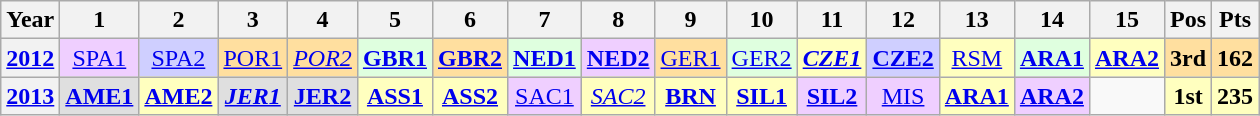<table class="wikitable" style="text-align:center">
<tr>
<th>Year</th>
<th>1</th>
<th>2</th>
<th>3</th>
<th>4</th>
<th>5</th>
<th>6</th>
<th>7</th>
<th>8</th>
<th>9</th>
<th>10</th>
<th>11</th>
<th>12</th>
<th>13</th>
<th>14</th>
<th>15</th>
<th>Pos</th>
<th>Pts</th>
</tr>
<tr>
<th><a href='#'>2012</a></th>
<td style="background:#efcfff;"><a href='#'>SPA1</a><br></td>
<td style="background:#cfcfff;"><a href='#'>SPA2</a><br></td>
<td style="background:#ffdf9f;"><a href='#'>POR1</a><br></td>
<td style="background:#ffdf9f;"><em><a href='#'>POR2</a></em><br></td>
<td style="background:#dfffdf;"><strong><a href='#'>GBR1</a></strong><br></td>
<td style="background:#ffdf9f;"><strong><a href='#'>GBR2</a></strong><br></td>
<td style="background:#dfffdf;"><strong><a href='#'>NED1</a></strong><br></td>
<td style="background:#efcfff;"><strong><a href='#'>NED2</a></strong><br></td>
<td style="background:#ffdf9f;"><a href='#'>GER1</a><br></td>
<td style="background:#dfffdf;"><a href='#'>GER2</a><br></td>
<td style="background:#ffffbf;"><strong><em><a href='#'>CZE1</a></em></strong><br></td>
<td style="background:#cfcfff;"><strong><a href='#'>CZE2</a><br></strong></td>
<td style="background:#ffffbf;"><a href='#'>RSM</a><br></td>
<td style="background:#dfffdf;"><strong><a href='#'>ARA1</a></strong><br></td>
<td style="background:#ffffbf;"><strong><a href='#'>ARA2</a></strong><br></td>
<th style="background:#ffdf9f;">3rd</th>
<th style="background:#ffdf9f;">162</th>
</tr>
<tr>
<th><a href='#'>2013</a></th>
<td style="background:#dfdfdf;"><strong><a href='#'>AME1</a></strong><br></td>
<td style="background:#ffffbf;"><strong><a href='#'>AME2</a></strong><br></td>
<td style="background:#dfdfdf;"><strong><em><a href='#'>JER1</a></em></strong><br></td>
<td style="background:#dfdfdf;"><strong><a href='#'>JER2</a></strong><br></td>
<td style="background:#ffffbf;"><strong><a href='#'>ASS1</a></strong><br></td>
<td style="background:#ffffbf;"><strong><a href='#'>ASS2</a></strong><br></td>
<td style="background:#efcfff;"><a href='#'>SAC1</a><br></td>
<td style="background:#ffffbf;"><em><a href='#'>SAC2</a></em><br></td>
<td style="background:#ffffbf;"><strong><a href='#'>BRN</a></strong><br></td>
<td style="background:#ffffbf;"><strong><a href='#'>SIL1</a></strong><br></td>
<td style="background:#efcfff;"><strong><a href='#'>SIL2</a></strong><br></td>
<td style="background:#efcfff;"><a href='#'>MIS</a><br></td>
<td style="background:#ffffbf;"><strong><a href='#'>ARA1</a></strong><br></td>
<td style="background:#efcfff;"><strong><a href='#'>ARA2</a></strong><br></td>
<td></td>
<th style="background:#ffffbf;">1st</th>
<th style="background:#ffffbf;">235</th>
</tr>
</table>
